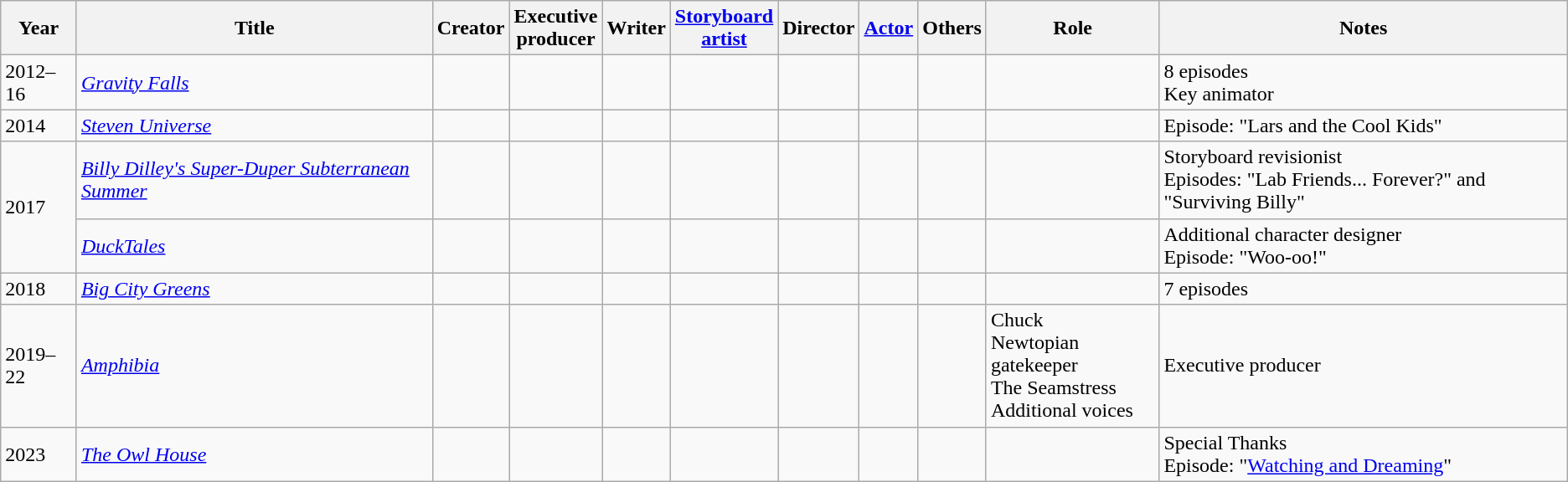<table class="wikitable">
<tr>
<th>Year</th>
<th>Title</th>
<th>Creator</th>
<th>Executive<br>producer</th>
<th>Writer</th>
<th><a href='#'>Storyboard<br>artist</a></th>
<th>Director</th>
<th><a href='#'>Actor</a></th>
<th>Others</th>
<th>Role</th>
<th>Notes</th>
</tr>
<tr>
<td>2012–16</td>
<td><em><a href='#'>Gravity Falls</a></em></td>
<td></td>
<td></td>
<td></td>
<td></td>
<td></td>
<td></td>
<td></td>
<td></td>
<td>8 episodes<br>Key animator</td>
</tr>
<tr>
<td>2014</td>
<td><em><a href='#'>Steven Universe</a></em></td>
<td></td>
<td></td>
<td></td>
<td></td>
<td></td>
<td></td>
<td></td>
<td></td>
<td>Episode: "Lars and the Cool Kids"</td>
</tr>
<tr>
<td rowspan="2">2017</td>
<td><em><a href='#'>Billy Dilley's Super-Duper Subterranean Summer</a></em></td>
<td></td>
<td></td>
<td></td>
<td></td>
<td></td>
<td></td>
<td></td>
<td></td>
<td>Storyboard revisionist<br>Episodes: "Lab Friends... Forever?" and "Surviving Billy"</td>
</tr>
<tr>
<td><em><a href='#'>DuckTales</a></em></td>
<td></td>
<td></td>
<td></td>
<td></td>
<td></td>
<td></td>
<td></td>
<td></td>
<td>Additional character designer<br>Episode: "Woo-oo!"</td>
</tr>
<tr>
<td>2018</td>
<td><em><a href='#'>Big City Greens</a></em></td>
<td></td>
<td></td>
<td></td>
<td></td>
<td></td>
<td></td>
<td></td>
<td></td>
<td>7 episodes</td>
</tr>
<tr>
<td>2019–22</td>
<td><em><a href='#'>Amphibia</a></em></td>
<td></td>
<td></td>
<td></td>
<td></td>
<td></td>
<td></td>
<td></td>
<td>Chuck<br>Newtopian gatekeeper<br>The Seamstress<br>Additional voices</td>
<td>Executive producer</td>
</tr>
<tr>
<td>2023</td>
<td><em><a href='#'>The Owl House</a></em></td>
<td></td>
<td></td>
<td></td>
<td></td>
<td></td>
<td></td>
<td></td>
<td></td>
<td>Special Thanks<br>Episode: "<a href='#'>Watching and Dreaming</a>"</td>
</tr>
</table>
